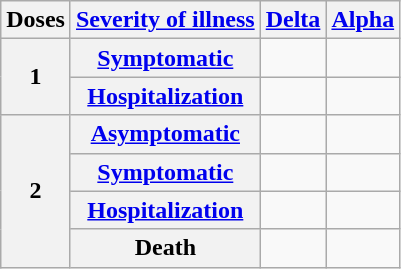<table class="wikitable">
<tr>
<th>Doses</th>
<th><a href='#'>Severity of illness</a></th>
<th><a href='#'>Delta</a></th>
<th><a href='#'>Alpha</a></th>
</tr>
<tr>
<th rowspan="2">1</th>
<th><a href='#'>Symptomatic</a></th>
<td></td>
<td></td>
</tr>
<tr>
<th><a href='#'>Hospitalization</a></th>
<td></td>
<td></td>
</tr>
<tr>
<th rowspan="4">2</th>
<th><a href='#'>Asymptomatic</a></th>
<td></td>
<td></td>
</tr>
<tr>
<th><a href='#'>Symptomatic</a></th>
<td></td>
<td></td>
</tr>
<tr>
<th><a href='#'>Hospitalization</a></th>
<td></td>
<td></td>
</tr>
<tr>
<th>Death</th>
<td></td>
<td></td>
</tr>
</table>
